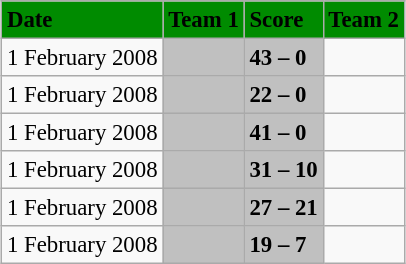<table class="wikitable" style="margin:0.5em auto; font-size:95%">
<tr bgcolor="#008B00">
<td><strong>Date</strong></td>
<td><strong>Team 1</strong></td>
<td><strong>Score</strong></td>
<td><strong>Team 2</strong></td>
</tr>
<tr>
<td>1 February 2008</td>
<td bgcolor="silver"><strong></strong></td>
<td bgcolor="silver"><strong>43 – 0</strong></td>
<td></td>
</tr>
<tr>
<td>1 February 2008</td>
<td bgcolor="silver"><strong></strong></td>
<td bgcolor="silver"><strong>22 – 0</strong></td>
<td></td>
</tr>
<tr>
<td>1 February 2008</td>
<td bgcolor="silver"><strong></strong></td>
<td bgcolor="silver"><strong>41 – 0</strong></td>
<td></td>
</tr>
<tr>
<td>1 February 2008</td>
<td bgcolor="silver"><strong></strong></td>
<td bgcolor="silver"><strong>31 – 10</strong></td>
<td></td>
</tr>
<tr>
<td>1 February 2008</td>
<td bgcolor="silver"><strong></strong></td>
<td bgcolor="silver"><strong>27 – 21</strong></td>
<td></td>
</tr>
<tr>
<td>1 February 2008</td>
<td bgcolor="silver"><strong></strong></td>
<td bgcolor="silver"><strong>19 – 7</strong></td>
<td></td>
</tr>
</table>
